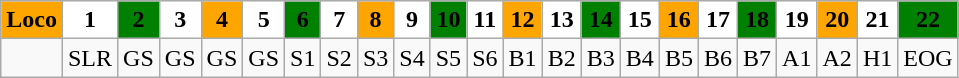<table class="wikitable plainrowheaders unsortable" style="text-align:center">
<tr>
<th scope="col" style="background:orange;">Loco</th>
<th scope="col" style="background:white;">1</th>
<th scope="col" style="background:green;">2</th>
<th scope="col" style="background:white;">3</th>
<th scope="col" style="background:orange;">4</th>
<th scope="col" style="background:white;">5</th>
<th scope="col" style="background:green;">6</th>
<th scope="col" style="background:white;">7</th>
<th scope="col" style="background:orange;">8</th>
<th scope="col" style="background:white;">9</th>
<th scope="col" style="background:green;">10</th>
<th scope="col" style="background:white;">11</th>
<th scope="col" style="background:orange;">12</th>
<th scope="col" style="background:white;">13</th>
<th scope="col" style="background:green;">14</th>
<th scope="col" style="background:white;">15</th>
<th scope="col" style="background:orange;">16</th>
<th scope="col" style="background:white;">17</th>
<th scope="col" style="background:green;">18</th>
<th scope="col" style="background:white;">19</th>
<th scope="col" style="background:orange;">20</th>
<th scope="col" style="background:white;">21</th>
<th scope="col" style="background:green;">22</th>
</tr>
<tr>
<td></td>
<td>SLR</td>
<td>GS</td>
<td>GS</td>
<td>GS</td>
<td>GS</td>
<td>S1</td>
<td>S2</td>
<td>S3</td>
<td>S4</td>
<td>S5</td>
<td>S6</td>
<td>B1</td>
<td>B2</td>
<td>B3</td>
<td>B4</td>
<td>B5</td>
<td>B6</td>
<td>B7</td>
<td>A1</td>
<td>A2</td>
<td>H1</td>
<td>EOG</td>
</tr>
</table>
